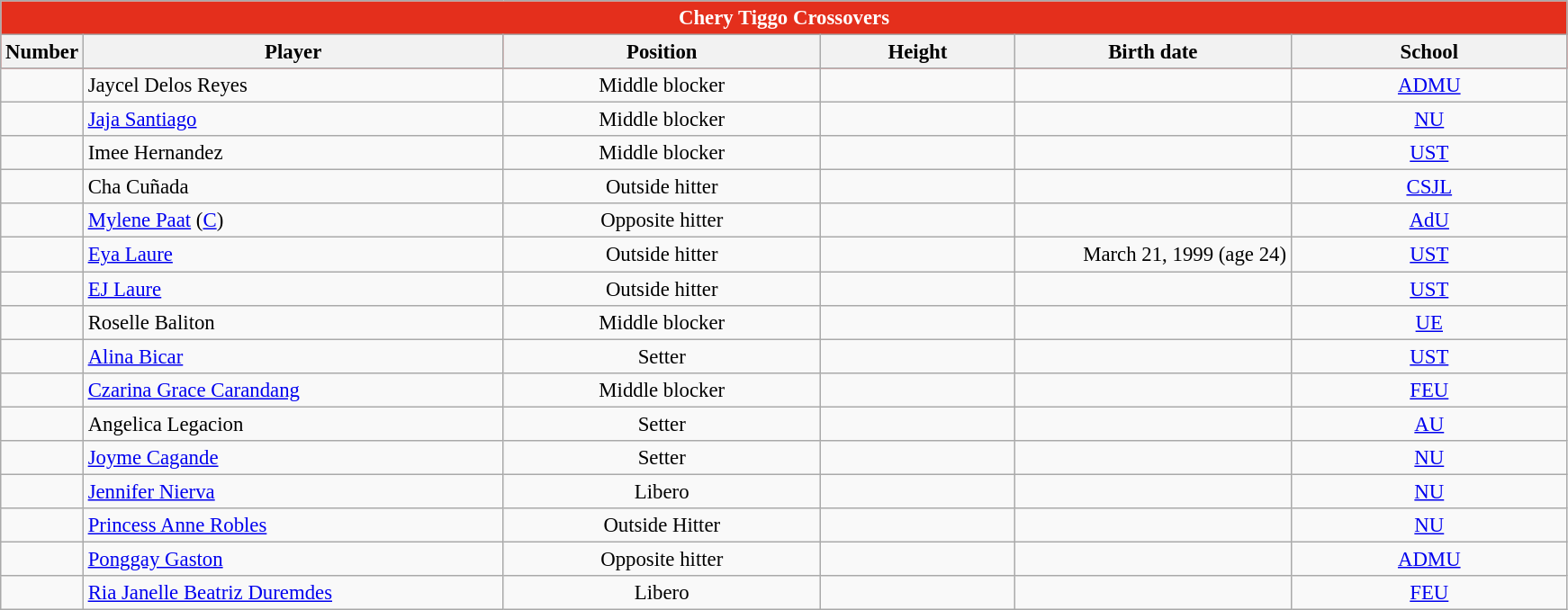<table class="wikitable sortable" style="font-size:95%; text-align:left;">
<tr>
<th colspan="6" style= "background:#E42F1C; color:white; text-align: center"><strong>Chery Tiggo Crossovers</strong></th>
</tr>
<tr style="background:red;">
<th style= "align=center; width:2em;">Number</th>
<th style= "align=center;width:20em;">Player</th>
<th style= "align=center; width:15em;">Position</th>
<th style= "align=center; width:9em;">Height</th>
<th style= "align=center; width:13em;">Birth date</th>
<th style= "align=center; width:13em;">School</th>
</tr>
<tr align=center>
<td></td>
<td align=left> Jaycel Delos Reyes</td>
<td>Middle blocker</td>
<td></td>
<td></td>
<td><a href='#'>ADMU</a></td>
</tr>
<tr align=center>
<td></td>
<td align=left> <a href='#'>Jaja Santiago</a></td>
<td>Middle blocker</td>
<td></td>
<td align=right></td>
<td><a href='#'>NU</a></td>
</tr>
<tr align=center>
<td></td>
<td align=left> Imee Hernandez</td>
<td>Middle blocker</td>
<td></td>
<td align=right></td>
<td><a href='#'>UST</a></td>
</tr>
<tr align=center>
<td></td>
<td align=left> Cha Cuñada</td>
<td>Outside hitter</td>
<td></td>
<td></td>
<td><a href='#'>CSJL</a></td>
</tr>
<tr align=center>
<td></td>
<td align=left> <a href='#'>Mylene Paat</a> (<a href='#'>C</a>)</td>
<td>Opposite hitter</td>
<td></td>
<td align=right></td>
<td><a href='#'>AdU</a></td>
</tr>
<tr align=center>
<td></td>
<td align=left> <a href='#'>Eya Laure</a></td>
<td>Outside hitter</td>
<td></td>
<td align=right>March 21, 1999 (age 24)</td>
<td><a href='#'>UST</a></td>
</tr>
<tr align=center>
<td></td>
<td align=left> <a href='#'>EJ Laure</a></td>
<td>Outside hitter</td>
<td></td>
<td align=right></td>
<td><a href='#'>UST</a></td>
</tr>
<tr align=center>
<td></td>
<td align=left> Roselle Baliton</td>
<td>Middle blocker</td>
<td></td>
<td align=right></td>
<td><a href='#'>UE</a></td>
</tr>
<tr align=center>
<td></td>
<td align=left> <a href='#'>Alina Bicar</a></td>
<td>Setter</td>
<td></td>
<td align=right></td>
<td><a href='#'>UST</a></td>
</tr>
<tr align=center>
<td></td>
<td align=left> <a href='#'>Czarina Grace Carandang</a></td>
<td>Middle blocker</td>
<td></td>
<td align=right></td>
<td><a href='#'>FEU</a></td>
</tr>
<tr align=center>
<td></td>
<td align=left> Angelica Legacion</td>
<td>Setter</td>
<td></td>
<td align=right></td>
<td><a href='#'>AU</a></td>
</tr>
<tr align=center>
<td></td>
<td align=left> <a href='#'>Joyme Cagande</a></td>
<td>Setter</td>
<td></td>
<td></td>
<td><a href='#'>NU</a></td>
</tr>
<tr align=center>
<td></td>
<td align=left> <a href='#'>Jennifer Nierva</a></td>
<td>Libero</td>
<td></td>
<td align=right></td>
<td><a href='#'>NU</a></td>
</tr>
<tr align=center>
<td></td>
<td align=left> <a href='#'>Princess Anne Robles</a></td>
<td>Outside Hitter</td>
<td></td>
<td align=right></td>
<td><a href='#'>NU</a></td>
</tr>
<tr align=center>
<td></td>
<td align=left> <a href='#'>Ponggay Gaston</a></td>
<td>Opposite hitter</td>
<td></td>
<td align=right></td>
<td><a href='#'>ADMU</a></td>
</tr>
<tr align=center>
<td></td>
<td align=left> <a href='#'>Ria Janelle Beatriz Duremdes</a></td>
<td>Libero</td>
<td></td>
<td align=right></td>
<td><a href='#'>FEU</a></td>
</tr>
</table>
